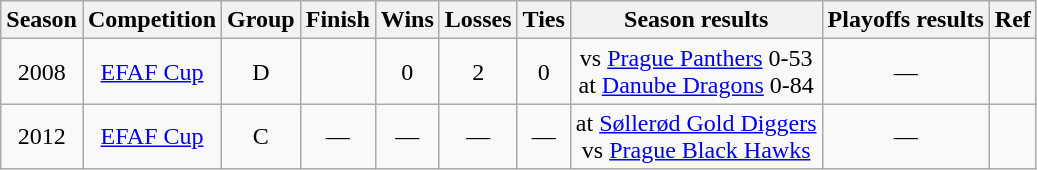<table class="wikitable sortable" style="text-align:center;">
<tr>
<th>Season</th>
<th class="unsortable">Competition</th>
<th>Group</th>
<th>Finish</th>
<th>Wins</th>
<th>Losses</th>
<th>Ties</th>
<th class="unsortable">Season results</th>
<th class="unsortable">Playoffs results</th>
<th class="unsortable">Ref</th>
</tr>
<tr>
<td>2008</td>
<td><a href='#'>EFAF Cup</a></td>
<td>D</td>
<td></td>
<td>0</td>
<td>2</td>
<td>0</td>
<td>vs <a href='#'>Prague Panthers</a> 0-53 <br> at <a href='#'>Danube Dragons</a> 0-84</td>
<td>—</td>
<td></td>
</tr>
<tr>
<td>2012</td>
<td><a href='#'>EFAF Cup</a></td>
<td>C</td>
<td>—</td>
<td>—</td>
<td>—</td>
<td>—</td>
<td>at <a href='#'>Søllerød Gold Diggers</a> <br> vs <a href='#'>Prague Black Hawks</a></td>
<td>—</td>
<td></td>
</tr>
</table>
